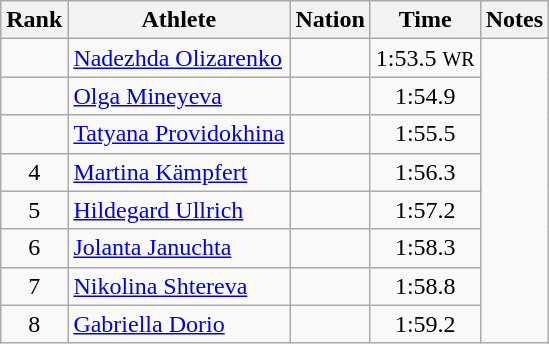<table class="wikitable sortable" style="text-align:center">
<tr>
<th>Rank</th>
<th>Athlete</th>
<th>Nation</th>
<th>Time</th>
<th>Notes</th>
</tr>
<tr>
<td></td>
<td align=left><a href='#'>Nadezhda Olizarenko</a></td>
<td align=left></td>
<td>1:53.5 <small>WR</small></td>
</tr>
<tr>
<td></td>
<td align=left><a href='#'>Olga Mineyeva</a></td>
<td align=left></td>
<td>1:54.9</td>
</tr>
<tr>
<td></td>
<td align=left><a href='#'>Tatyana Providokhina</a></td>
<td align=left></td>
<td>1:55.5</td>
</tr>
<tr>
<td>4</td>
<td align=left><a href='#'>Martina Kämpfert</a></td>
<td align=left></td>
<td>1:56.3</td>
</tr>
<tr>
<td>5</td>
<td align=left><a href='#'>Hildegard Ullrich</a></td>
<td align=left></td>
<td>1:57.2</td>
</tr>
<tr>
<td>6</td>
<td align=left><a href='#'>Jolanta Januchta</a></td>
<td align=left></td>
<td>1:58.3</td>
</tr>
<tr>
<td>7</td>
<td align=left><a href='#'>Nikolina Shtereva</a></td>
<td align=left></td>
<td>1:58.8</td>
</tr>
<tr>
<td>8</td>
<td align=left><a href='#'>Gabriella Dorio</a></td>
<td align=left></td>
<td>1:59.2</td>
</tr>
</table>
